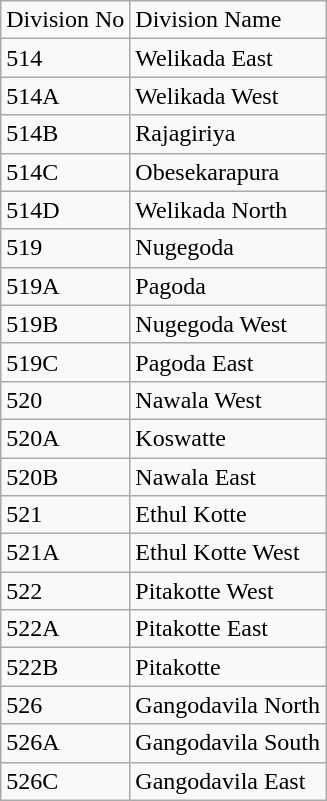<table class="wikitable">
<tr>
<td>Division No</td>
<td>Division Name</td>
</tr>
<tr>
<td>514</td>
<td>Welikada East</td>
</tr>
<tr>
<td>514A</td>
<td>Welikada West</td>
</tr>
<tr>
<td>514B</td>
<td>Rajagiriya</td>
</tr>
<tr>
<td>514C</td>
<td>Obesekarapura</td>
</tr>
<tr>
<td>514D</td>
<td>Welikada North</td>
</tr>
<tr>
<td>519</td>
<td>Nugegoda</td>
</tr>
<tr>
<td>519A</td>
<td>Pagoda</td>
</tr>
<tr>
<td>519B</td>
<td>Nugegoda West</td>
</tr>
<tr>
<td>519C</td>
<td>Pagoda East</td>
</tr>
<tr>
<td>520</td>
<td>Nawala West</td>
</tr>
<tr>
<td>520A</td>
<td>Koswatte</td>
</tr>
<tr>
<td>520B</td>
<td>Nawala East</td>
</tr>
<tr>
<td>521</td>
<td>Ethul Kotte</td>
</tr>
<tr>
<td>521A</td>
<td>Ethul Kotte West</td>
</tr>
<tr>
<td>522</td>
<td>Pitakotte West</td>
</tr>
<tr>
<td>522A</td>
<td>Pitakotte East</td>
</tr>
<tr>
<td>522B</td>
<td>Pitakotte</td>
</tr>
<tr>
<td>526</td>
<td>Gangodavila North</td>
</tr>
<tr>
<td>526A</td>
<td>Gangodavila South</td>
</tr>
<tr>
<td>526C</td>
<td>Gangodavila East</td>
</tr>
</table>
